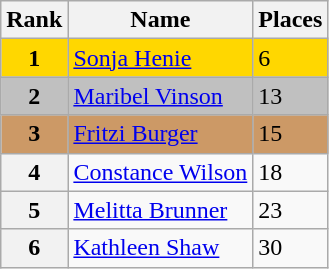<table class="wikitable">
<tr>
<th>Rank</th>
<th>Name</th>
<th>Places</th>
</tr>
<tr bgcolor=gold>
<td align=center><strong>1</strong></td>
<td> <a href='#'>Sonja Henie</a></td>
<td>6</td>
</tr>
<tr bgcolor=silver>
<td align=center><strong>2</strong></td>
<td> <a href='#'>Maribel Vinson</a></td>
<td>13</td>
</tr>
<tr bgcolor=cc9966>
<td align=center><strong>3</strong></td>
<td> <a href='#'>Fritzi Burger</a></td>
<td>15</td>
</tr>
<tr>
<th>4</th>
<td> <a href='#'>Constance Wilson</a></td>
<td>18</td>
</tr>
<tr>
<th>5</th>
<td> <a href='#'>Melitta Brunner</a></td>
<td>23</td>
</tr>
<tr>
<th>6</th>
<td> <a href='#'>Kathleen Shaw</a></td>
<td>30</td>
</tr>
</table>
